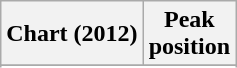<table class="wikitable sortable plainrowheaders" style="text-align:center">
<tr>
<th scope="col">Chart (2012)</th>
<th scope="col">Peak<br> position</th>
</tr>
<tr>
</tr>
<tr>
</tr>
<tr>
</tr>
<tr>
</tr>
<tr>
</tr>
<tr>
</tr>
<tr>
</tr>
<tr>
</tr>
<tr>
</tr>
<tr>
</tr>
<tr>
</tr>
</table>
